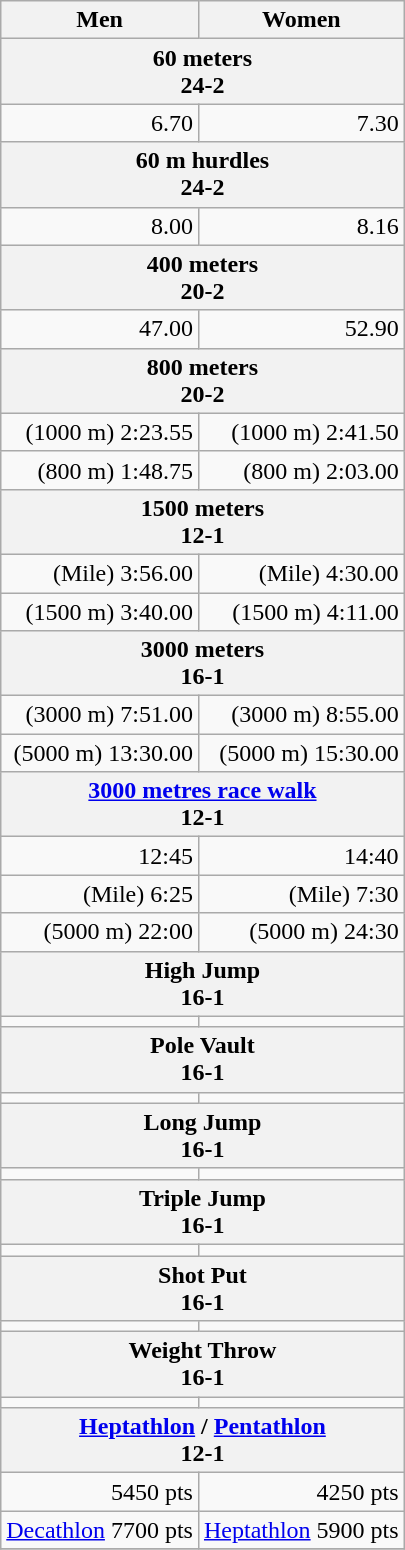<table class="wikitable sortable collapsible " style="text-align:right;">
<tr>
<th>Men</th>
<th>Women</th>
</tr>
<tr>
<th colspan="2">60 meters<br>24-2</th>
</tr>
<tr>
<td>6.70</td>
<td>7.30</td>
</tr>
<tr>
<th colspan="2">60 m hurdles<br>24-2</th>
</tr>
<tr>
<td>8.00</td>
<td>8.16</td>
</tr>
<tr>
<th colspan="2">400 meters<br>20-2</th>
</tr>
<tr>
<td>47.00</td>
<td>52.90</td>
</tr>
<tr>
<th colspan="2">800 meters<br>20-2</th>
</tr>
<tr>
<td>(1000 m) 2:23.55</td>
<td>(1000 m) 2:41.50</td>
</tr>
<tr>
<td>(800 m) 1:48.75</td>
<td>(800 m) 2:03.00</td>
</tr>
<tr>
<th colspan="2">1500 meters<br>12-1</th>
</tr>
<tr>
<td>(Mile) 3:56.00</td>
<td>(Mile) 4:30.00</td>
</tr>
<tr>
<td>(1500 m) 3:40.00</td>
<td>(1500 m) 4:11.00</td>
</tr>
<tr>
<th colspan="2">3000 meters<br>16-1</th>
</tr>
<tr>
<td>(3000 m) 7:51.00</td>
<td>(3000 m) 8:55.00</td>
</tr>
<tr>
<td>(5000 m) 13:30.00</td>
<td>(5000 m) 15:30.00</td>
</tr>
<tr>
<th colspan="2"><a href='#'>3000 metres race walk</a><br>12-1</th>
</tr>
<tr>
<td>12:45</td>
<td>14:40</td>
</tr>
<tr>
<td>(Mile) 6:25</td>
<td>(Mile) 7:30</td>
</tr>
<tr>
<td>(5000 m) 22:00</td>
<td>(5000 m) 24:30</td>
</tr>
<tr>
<th colspan="2">High Jump<br>16-1</th>
</tr>
<tr>
<td></td>
<td></td>
</tr>
<tr>
<th colspan="2">Pole Vault<br>16-1</th>
</tr>
<tr>
<td></td>
<td></td>
</tr>
<tr>
<th colspan="2">Long Jump<br>16-1</th>
</tr>
<tr>
<td></td>
<td></td>
</tr>
<tr>
<th colspan="2">Triple Jump<br>16-1</th>
</tr>
<tr>
<td></td>
<td></td>
</tr>
<tr>
<th colspan="2">Shot Put<br>16-1</th>
</tr>
<tr>
<td></td>
<td></td>
</tr>
<tr>
<th colspan="2">Weight Throw<br>16-1</th>
</tr>
<tr>
<td></td>
<td></td>
</tr>
<tr>
<th colspan="2"><a href='#'>Heptathlon</a> / <a href='#'>Pentathlon</a><br>12-1</th>
</tr>
<tr>
<td>5450 pts</td>
<td>4250 pts</td>
</tr>
<tr>
<td><a href='#'>Decathlon</a> 7700 pts</td>
<td><a href='#'>Heptathlon</a> 5900 pts</td>
</tr>
<tr>
</tr>
</table>
